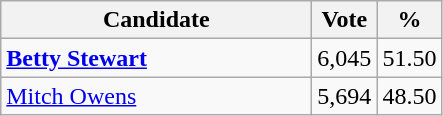<table class="wikitable">
<tr>
<th bgcolor="#DDDDFF" width="200px">Candidate</th>
<th bgcolor="#DDDDFF">Vote</th>
<th bgcolor="#DDDDFF">%</th>
</tr>
<tr>
<td><strong><a href='#'>Betty Stewart</a></strong></td>
<td>6,045</td>
<td>51.50</td>
</tr>
<tr>
<td><a href='#'>Mitch Owens</a></td>
<td>5,694</td>
<td>48.50</td>
</tr>
</table>
